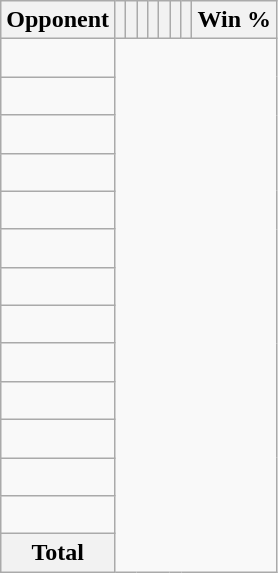<table class="wikitable sortable collapsible collapsed" style="text-align: center;">
<tr>
<th>Opponent</th>
<th></th>
<th></th>
<th></th>
<th></th>
<th></th>
<th></th>
<th></th>
<th>Win %</th>
</tr>
<tr>
<td align="left"><br></td>
</tr>
<tr>
<td align="left"><br></td>
</tr>
<tr>
<td align="left"><br></td>
</tr>
<tr>
<td align="left"><br></td>
</tr>
<tr>
<td align="left"><br></td>
</tr>
<tr>
<td align="left"><br></td>
</tr>
<tr>
<td align="left"><br></td>
</tr>
<tr>
<td align="left"><br></td>
</tr>
<tr>
<td align="left"><br></td>
</tr>
<tr>
<td align="left"><br></td>
</tr>
<tr>
<td align="left"><br></td>
</tr>
<tr>
<td align="left"><br></td>
</tr>
<tr>
<td align="left"><br></td>
</tr>
<tr class="sortbottom">
<th>Total<br></th>
</tr>
</table>
